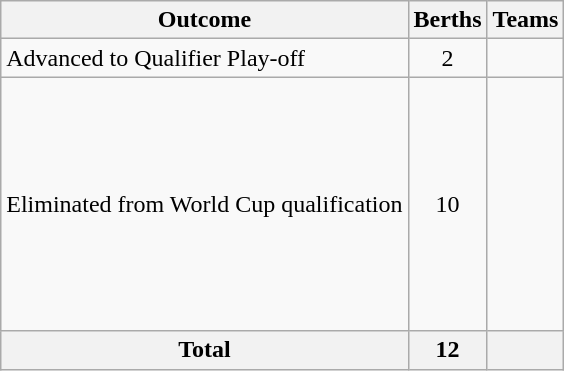<table class="wikitable">
<tr>
<th>Outcome</th>
<th>Berths</th>
<th>Teams</th>
</tr>
<tr>
<td>Advanced to Qualifier Play-off</td>
<td style="text-align:center;">2</td>
<td><br></td>
</tr>
<tr>
<td>Eliminated from World Cup qualification</td>
<td style="text-align:center;">10</td>
<td><br><br><br><br><br><br><br><br><br></td>
</tr>
<tr>
<th>Total</th>
<th>12</th>
<th></th>
</tr>
</table>
